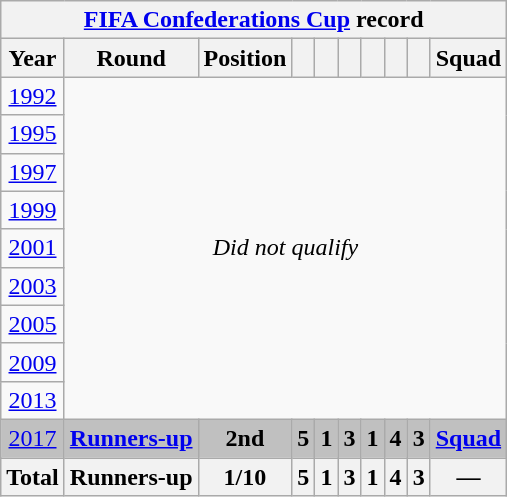<table class="wikitable" style="text-align:center">
<tr>
<th colspan=10><a href='#'>FIFA Confederations Cup</a> record</th>
</tr>
<tr>
<th>Year</th>
<th>Round</th>
<th>Position</th>
<th></th>
<th></th>
<th></th>
<th></th>
<th></th>
<th></th>
<th>Squad</th>
</tr>
<tr>
<td> <a href='#'>1992</a></td>
<td colspan=9 rowspan=9><em>Did not qualify</em></td>
</tr>
<tr>
<td> <a href='#'>1995</a></td>
</tr>
<tr>
<td> <a href='#'>1997</a></td>
</tr>
<tr>
<td> <a href='#'>1999</a></td>
</tr>
<tr>
<td>  <a href='#'>2001</a></td>
</tr>
<tr>
<td> <a href='#'>2003</a></td>
</tr>
<tr>
<td> <a href='#'>2005</a></td>
</tr>
<tr>
<td> <a href='#'>2009</a></td>
</tr>
<tr>
<td> <a href='#'>2013</a></td>
</tr>
<tr style="background:Silver;">
<td> <a href='#'>2017</a></td>
<td><strong><a href='#'>Runners-up</a></strong></td>
<td><strong>2nd</strong></td>
<td><strong>5</strong></td>
<td><strong>1</strong></td>
<td><strong>3</strong></td>
<td><strong>1</strong></td>
<td><strong>4</strong></td>
<td><strong>3</strong></td>
<td><strong><a href='#'>Squad</a></strong></td>
</tr>
<tr>
<th>Total</th>
<th>Runners-up</th>
<th>1/10</th>
<th>5</th>
<th>1</th>
<th>3</th>
<th>1</th>
<th>4</th>
<th>3</th>
<th>—</th>
</tr>
</table>
